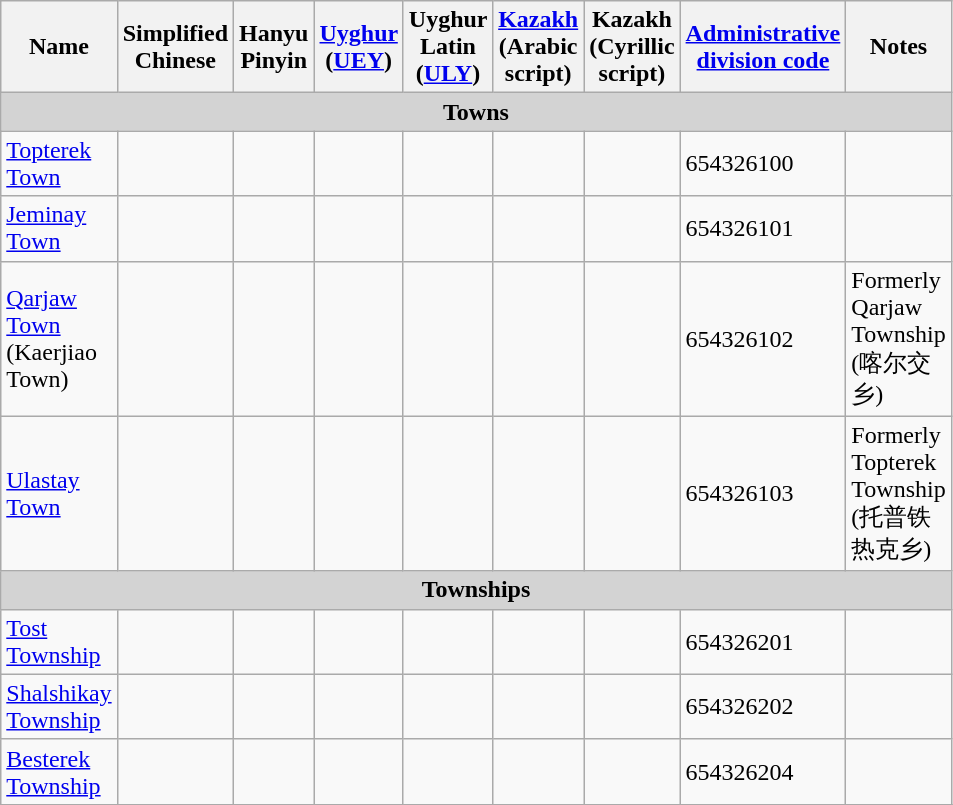<table class="wikitable" align="center" style="width:50%; border="1">
<tr>
<th>Name</th>
<th>Simplified Chinese</th>
<th>Hanyu Pinyin</th>
<th><a href='#'>Uyghur</a> (<a href='#'>UEY</a>)</th>
<th>Uyghur Latin (<a href='#'>ULY</a>)</th>
<th><a href='#'>Kazakh</a> (Arabic script)</th>
<th>Kazakh (Cyrillic script)</th>
<th><a href='#'>Administrative division code</a></th>
<th>Notes</th>
</tr>
<tr>
<td colspan="10"  style="text-align:center; background:#d3d3d3;"><strong>Towns</strong></td>
</tr>
<tr --------->
<td><a href='#'>Topterek Town</a></td>
<td></td>
<td></td>
<td></td>
<td></td>
<td></td>
<td></td>
<td>654326100</td>
<td></td>
</tr>
<tr>
<td><a href='#'>Jeminay Town</a></td>
<td></td>
<td></td>
<td></td>
<td></td>
<td></td>
<td></td>
<td>654326101</td>
<td></td>
</tr>
<tr>
<td><a href='#'>Qarjaw Town</a><br>(Kaerjiao Town)</td>
<td></td>
<td></td>
<td></td>
<td></td>
<td></td>
<td></td>
<td>654326102</td>
<td>Formerly Qarjaw Township (喀尔交乡)</td>
</tr>
<tr>
<td><a href='#'>Ulastay Town</a></td>
<td></td>
<td></td>
<td></td>
<td></td>
<td></td>
<td></td>
<td>654326103</td>
<td>Formerly Topterek Township (托普铁热克乡)</td>
</tr>
<tr>
<td colspan="10"  style="text-align:center; background:#d3d3d3;"><strong>Townships</strong></td>
</tr>
<tr --------->
<td><a href='#'>Tost Township</a></td>
<td></td>
<td></td>
<td></td>
<td></td>
<td></td>
<td></td>
<td>654326201</td>
<td></td>
</tr>
<tr>
<td><a href='#'>Shalshikay Township</a></td>
<td></td>
<td></td>
<td></td>
<td></td>
<td></td>
<td></td>
<td>654326202</td>
<td></td>
</tr>
<tr>
<td><a href='#'>Besterek Township</a></td>
<td></td>
<td></td>
<td></td>
<td></td>
<td></td>
<td></td>
<td>654326204</td>
<td></td>
</tr>
<tr>
</tr>
</table>
